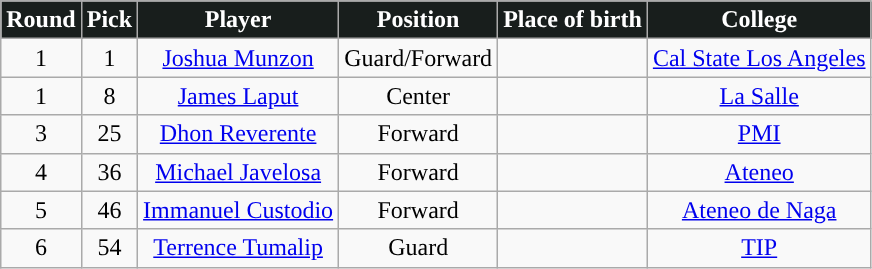<table class="wikitable sortable sortable" style="text-align: center">
<tr>
<th style="background:#181E1C; color:#FFFFFF; ">Round</th>
<th style="background:#181E1C; color:#FFFFFF; ">Pick</th>
<th style="background:#181E1C; color:#FFFFFF; ">Player</th>
<th style="background:#181E1C; color:#FFFFFF; ">Position</th>
<th style="background:#181E1C; color:#FFFFFF; ">Place of birth</th>
<th style="background:#181E1C; color:#FFFFFF; ">College</th>
</tr>
<tr>
<td>1</td>
<td>1</td>
<td><a href='#'>Joshua Munzon</a></td>
<td>Guard/Forward</td>
<td></td>
<td><a href='#'>Cal State Los Angeles</a></td>
</tr>
<tr>
<td>1</td>
<td>8</td>
<td><a href='#'>James Laput</a></td>
<td>Center</td>
<td></td>
<td><a href='#'>La Salle</a></td>
</tr>
<tr>
<td>3</td>
<td>25</td>
<td><a href='#'>Dhon Reverente</a></td>
<td>Forward</td>
<td></td>
<td><a href='#'>PMI</a></td>
</tr>
<tr>
<td>4</td>
<td>36</td>
<td><a href='#'>Michael Javelosa</a></td>
<td>Forward</td>
<td></td>
<td><a href='#'>Ateneo</a></td>
</tr>
<tr>
<td>5</td>
<td>46</td>
<td><a href='#'>Immanuel Custodio</a></td>
<td>Forward</td>
<td></td>
<td><a href='#'>Ateneo de Naga</a></td>
</tr>
<tr>
<td>6</td>
<td>54</td>
<td><a href='#'>Terrence Tumalip</a></td>
<td>Guard</td>
<td></td>
<td><a href='#'>TIP</a></td>
</tr>
</table>
